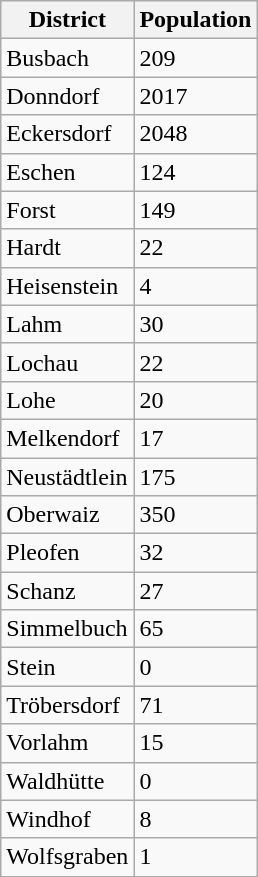<table class="wikitable sortable">
<tr>
<th>District</th>
<th>Population</th>
</tr>
<tr>
<td>Busbach</td>
<td>209</td>
</tr>
<tr>
<td>Donndorf</td>
<td>2017</td>
</tr>
<tr>
<td>Eckersdorf</td>
<td>2048</td>
</tr>
<tr>
<td>Eschen</td>
<td>124</td>
</tr>
<tr>
<td>Forst</td>
<td>149</td>
</tr>
<tr>
<td>Hardt</td>
<td>22</td>
</tr>
<tr>
<td>Heisenstein</td>
<td>4</td>
</tr>
<tr>
<td>Lahm</td>
<td>30</td>
</tr>
<tr>
<td>Lochau</td>
<td>22</td>
</tr>
<tr>
<td>Lohe</td>
<td>20</td>
</tr>
<tr>
<td>Melkendorf</td>
<td>17</td>
</tr>
<tr>
<td>Neustädtlein</td>
<td>175</td>
</tr>
<tr>
<td>Oberwaiz</td>
<td>350</td>
</tr>
<tr>
<td>Pleofen</td>
<td>32</td>
</tr>
<tr>
<td>Schanz</td>
<td>27</td>
</tr>
<tr>
<td>Simmelbuch</td>
<td>65</td>
</tr>
<tr>
<td>Stein</td>
<td>0</td>
</tr>
<tr>
<td>Tröbersdorf</td>
<td>71</td>
</tr>
<tr>
<td>Vorlahm</td>
<td>15</td>
</tr>
<tr>
<td>Waldhütte</td>
<td>0</td>
</tr>
<tr>
<td>Windhof</td>
<td>8</td>
</tr>
<tr>
<td>Wolfsgraben</td>
<td>1</td>
</tr>
<tr>
</tr>
</table>
